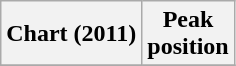<table class="wikitable sortable plainrowheaders" style="text-align:center">
<tr>
<th>Chart (2011)</th>
<th>Peak<br>position</th>
</tr>
<tr>
</tr>
</table>
